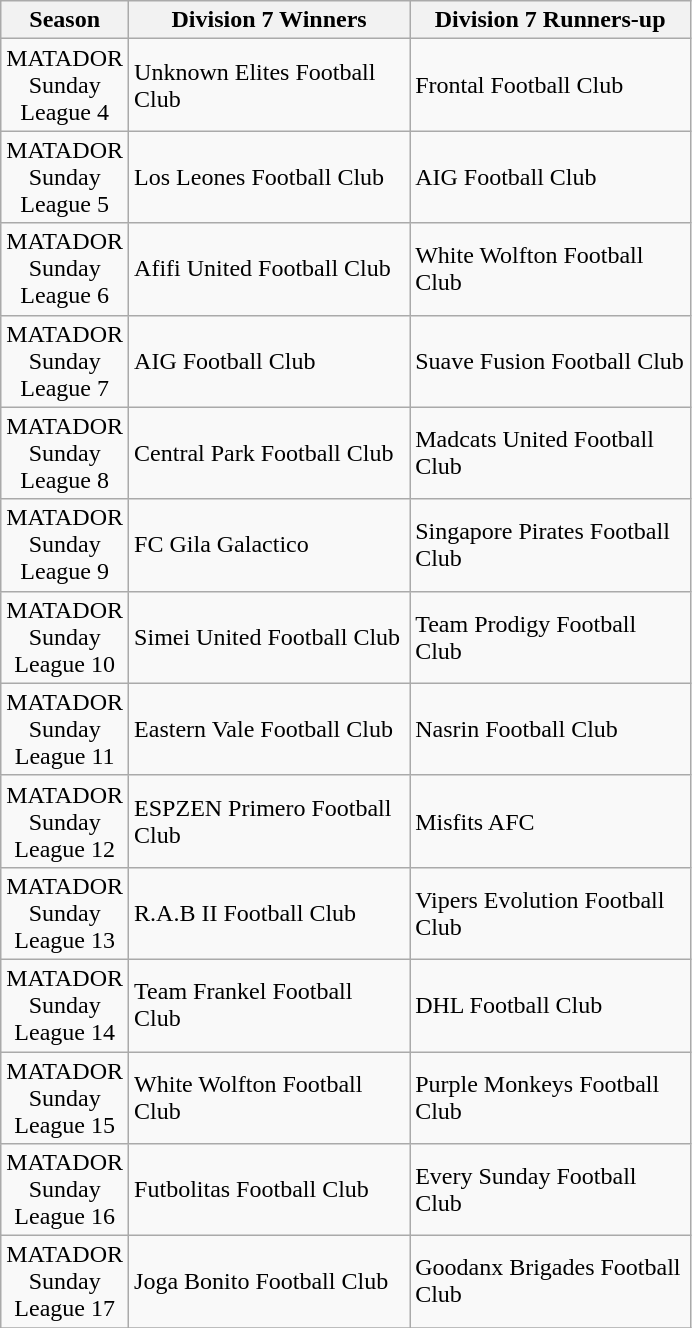<table class="wikitable" style="text-align:center">
<tr>
<th width='25'>Season</th>
<th width='180'>Division 7 Winners</th>
<th width='180'>Division 7 Runners-up</th>
</tr>
<tr>
<td>MATADOR Sunday League 4</td>
<td align='left'>Unknown Elites Football Club</td>
<td align='left'>Frontal Football Club</td>
</tr>
<tr>
<td>MATADOR Sunday League 5</td>
<td align='left'>Los Leones Football Club</td>
<td align='left'>AIG Football Club</td>
</tr>
<tr>
<td>MATADOR Sunday League 6</td>
<td align='left'>Afifi United Football Club</td>
<td align='left'>White Wolfton Football Club</td>
</tr>
<tr>
<td>MATADOR Sunday League 7</td>
<td align='left'>AIG Football Club</td>
<td align='left'>Suave Fusion Football Club</td>
</tr>
<tr>
<td>MATADOR Sunday League 8</td>
<td align='left'>Central Park Football Club</td>
<td align='left'>Madcats United Football Club</td>
</tr>
<tr>
<td>MATADOR Sunday League 9</td>
<td align='left'>FC Gila Galactico</td>
<td align='left'>Singapore Pirates Football Club</td>
</tr>
<tr>
<td>MATADOR Sunday League 10</td>
<td align='left'>Simei United Football Club</td>
<td align='left'>Team Prodigy Football Club</td>
</tr>
<tr>
<td>MATADOR Sunday League 11</td>
<td align='left'>Eastern Vale Football Club</td>
<td align='left'>Nasrin Football Club</td>
</tr>
<tr>
<td>MATADOR Sunday League 12</td>
<td align='left'>ESPZEN Primero Football Club</td>
<td align='left'>Misfits AFC</td>
</tr>
<tr>
<td>MATADOR Sunday League 13</td>
<td align='left'>R.A.B II Football Club</td>
<td align='left'>Vipers Evolution Football Club</td>
</tr>
<tr>
<td>MATADOR Sunday League 14</td>
<td align='left'>Team Frankel Football Club</td>
<td align='left'>DHL Football Club</td>
</tr>
<tr>
<td>MATADOR Sunday League 15</td>
<td align='left'>White Wolfton Football Club</td>
<td align='left'>Purple Monkeys Football Club</td>
</tr>
<tr>
<td>MATADOR Sunday League 16</td>
<td align='left'>Futbolitas Football Club</td>
<td align='left'>Every Sunday Football Club</td>
</tr>
<tr>
<td>MATADOR Sunday League 17</td>
<td align='left'>Joga Bonito Football Club</td>
<td align='left'>Goodanx Brigades Football Club</td>
</tr>
<tr>
</tr>
</table>
